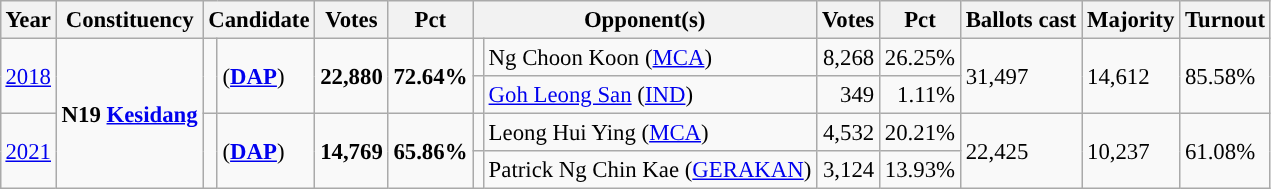<table class="wikitable" style="margin:0.5em ; font-size:95%">
<tr>
<th>Year</th>
<th>Constituency</th>
<th colspan="2">Candidate</th>
<th>Votes</th>
<th>Pct</th>
<th colspan="2">Opponent(s)</th>
<th>Votes</th>
<th>Pct</th>
<th>Ballots cast</th>
<th>Majority</th>
<th>Turnout</th>
</tr>
<tr>
<td rowspan="2"><a href='#'>2018</a></td>
<td rowspan="4"><strong>N19 <a href='#'>Kesidang</a></strong></td>
<td rowspan="2" ></td>
<td rowspan="2"> (<a href='#'><strong>DAP</strong></a>)</td>
<td rowspan="2" align="right"><strong>22,880</strong></td>
<td rowspan="2"><strong>72.64%</strong></td>
<td></td>
<td>Ng Choon Koon (<a href='#'>MCA</a>)</td>
<td align="right">8,268</td>
<td>26.25%</td>
<td rowspan="2">31,497</td>
<td rowspan="2">14,612</td>
<td rowspan="2">85.58%</td>
</tr>
<tr>
<td></td>
<td><a href='#'>Goh Leong San</a> (<a href='#'>IND</a>)</td>
<td align="right">349</td>
<td align=right>1.11%</td>
</tr>
<tr>
<td rowspan="2"><a href='#'>2021</a></td>
<td rowspan="2" ></td>
<td rowspan="2"> (<a href='#'><strong>DAP</strong></a>)</td>
<td rowspan="2" align="right"><strong>14,769</strong></td>
<td rowspan="2"><strong>65.86%</strong></td>
<td></td>
<td>Leong Hui Ying (<a href='#'>MCA</a>)</td>
<td align="right">4,532</td>
<td>20.21%</td>
<td rowspan="2">22,425</td>
<td rowspan="2">10,237</td>
<td rowspan="2">61.08%</td>
</tr>
<tr>
<td></td>
<td>Patrick Ng Chin Kae (<a href='#'>GERAKAN</a>)</td>
<td align="right">3,124</td>
<td>13.93%</td>
</tr>
</table>
